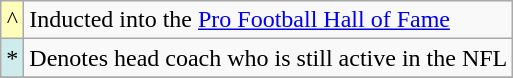<table class="wikitable">
<tr>
<td style="text-align:center; background:#ffb;">^</td>
<td>Inducted into the <a href='#'>Pro Football Hall of Fame</a></td>
</tr>
<tr>
<td style="text-align:center; background:#cfecec;">*</td>
<td>Denotes head coach who is still active in the NFL</td>
</tr>
<tr>
</tr>
</table>
